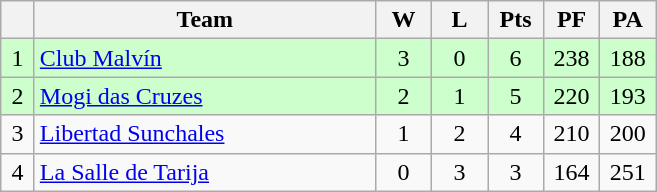<table class="wikitable" style="text-align: center;">
<tr>
<th width=15></th>
<th width=220>Team</th>
<th width=30>W</th>
<th width=30>L</th>
<th width=30>Pts</th>
<th width=30>PF</th>
<th width=30>PA</th>
</tr>
<tr style="background:#cfc;">
<td>1</td>
<td align="left"> <a href='#'>Club Malvín</a></td>
<td>3</td>
<td>0</td>
<td>6</td>
<td>238</td>
<td>188</td>
</tr>
<tr style="background:#cfc;">
<td>2</td>
<td align="left"> <a href='#'>Mogi das Cruzes</a></td>
<td>2</td>
<td>1</td>
<td>5</td>
<td>220</td>
<td>193</td>
</tr>
<tr>
<td>3</td>
<td align="left"> <a href='#'>Libertad Sunchales</a></td>
<td>1</td>
<td>2</td>
<td>4</td>
<td>210</td>
<td>200</td>
</tr>
<tr>
<td>4</td>
<td align="left"> <a href='#'>La Salle de Tarija</a></td>
<td>0</td>
<td>3</td>
<td>3</td>
<td>164</td>
<td>251</td>
</tr>
</table>
